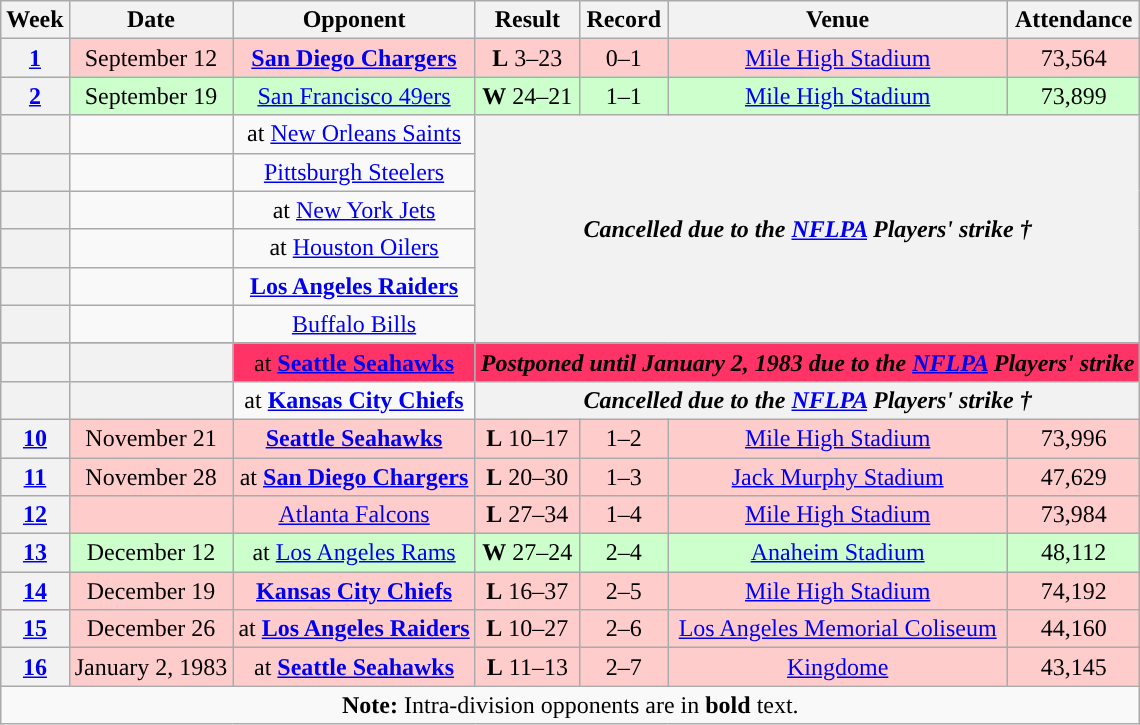<table class="wikitable" style="text-align:center">
<tr>
<th>Week</th>
<th>Date</th>
<th>Opponent</th>
<th>Result</th>
<th>Record</th>
<th>Venue</th>
<th>Attendance</th>
</tr>
<tr style="background:#fcc">
<th><a href='#'>1</a></th>
<td>September 12</td>
<td><strong><a href='#'>San Diego Chargers</a></strong></td>
<td><strong>L</strong> 3–23</td>
<td>0–1</td>
<td><a href='#'>Mile High Stadium</a></td>
<td>73,564</td>
</tr>
<tr style="background:#cfc">
<th><a href='#'>2</a></th>
<td>September 19</td>
<td><a href='#'>San Francisco 49ers</a></td>
<td><strong>W</strong> 24–21</td>
<td>1–1</td>
<td><a href='#'>Mile High Stadium</a></td>
<td>73,899</td>
</tr>
<tr>
<th></th>
<td></td>
<td>at <a href='#'>New Orleans Saints</a></td>
<th colspan="7" rowspan="6"><strong><em>Cancelled due to the <a href='#'>NFLPA</a> Players' strike †</em></strong></th>
</tr>
<tr>
<th></th>
<td></td>
<td><a href='#'>Pittsburgh Steelers</a></td>
</tr>
<tr>
<th></th>
<td></td>
<td>at <a href='#'>New York Jets</a></td>
</tr>
<tr>
<th></th>
<td></td>
<td>at <a href='#'>Houston Oilers</a></td>
</tr>
<tr>
<th></th>
<td></td>
<td><strong><a href='#'>Los Angeles Raiders</a></strong></td>
</tr>
<tr>
<th></th>
<td></td>
<td><a href='#'>Buffalo Bills</a></td>
</tr>
<tr style="background:#F36;">
<th></th>
<th></th>
<td>at <strong><a href='#'>Seattle Seahawks</a></strong></td>
<td colspan=7><strong><em>Postponed until January 2, 1983 due to the <a href='#'>NFLPA</a> Players' strike</em></strong></td>
</tr>
<tr>
<th></th>
<th></th>
<td>at <strong><a href='#'>Kansas City Chiefs</a></strong></td>
<th colspan="7"><strong><em>Cancelled due to the <a href='#'>NFLPA</a> Players' strike †</em></strong></th>
</tr>
<tr style="background:#fcc">
<th><a href='#'>10</a></th>
<td>November 21</td>
<td><strong><a href='#'>Seattle Seahawks</a></strong></td>
<td><strong>L</strong> 10–17</td>
<td>1–2</td>
<td><a href='#'>Mile High Stadium</a></td>
<td>73,996</td>
</tr>
<tr style="background:#fcc">
<th><a href='#'>11</a></th>
<td>November 28</td>
<td>at <strong><a href='#'>San Diego Chargers</a></strong></td>
<td><strong>L</strong> 20–30</td>
<td>1–3</td>
<td><a href='#'>Jack Murphy Stadium</a></td>
<td>47,629</td>
</tr>
<tr style="background:#fcc">
<th><a href='#'>12</a></th>
<td></td>
<td><a href='#'>Atlanta Falcons</a></td>
<td><strong>L</strong> 27–34</td>
<td>1–4</td>
<td><a href='#'>Mile High Stadium</a></td>
<td>73,984</td>
</tr>
<tr style="background:#cfc">
<th><a href='#'>13</a></th>
<td>December 12</td>
<td>at <a href='#'>Los Angeles Rams</a></td>
<td><strong>W</strong> 27–24</td>
<td>2–4</td>
<td><a href='#'>Anaheim Stadium</a></td>
<td>48,112</td>
</tr>
<tr style="background:#fcc">
<th><a href='#'>14</a></th>
<td>December 19</td>
<td><strong><a href='#'>Kansas City Chiefs</a></strong></td>
<td><strong>L</strong> 16–37</td>
<td>2–5</td>
<td><a href='#'>Mile High Stadium</a></td>
<td>74,192</td>
</tr>
<tr style="background:#fcc">
<th><a href='#'>15</a></th>
<td>December 26</td>
<td>at <strong><a href='#'>Los Angeles Raiders</a></strong></td>
<td><strong>L</strong> 10–27</td>
<td>2–6</td>
<td><a href='#'>Los Angeles Memorial Coliseum</a></td>
<td>44,160</td>
</tr>
<tr style="background:#fcc">
<th><a href='#'>16</a></th>
<td>January 2, 1983</td>
<td>at <strong><a href='#'>Seattle Seahawks</a></strong></td>
<td><strong>L</strong> 11–13</td>
<td>2–7</td>
<td><a href='#'>Kingdome</a></td>
<td>43,145</td>
</tr>
<tr>
<td colspan="8"><strong>Note:</strong> Intra-division opponents are in <strong>bold</strong> text.</td>
</tr>
</table>
